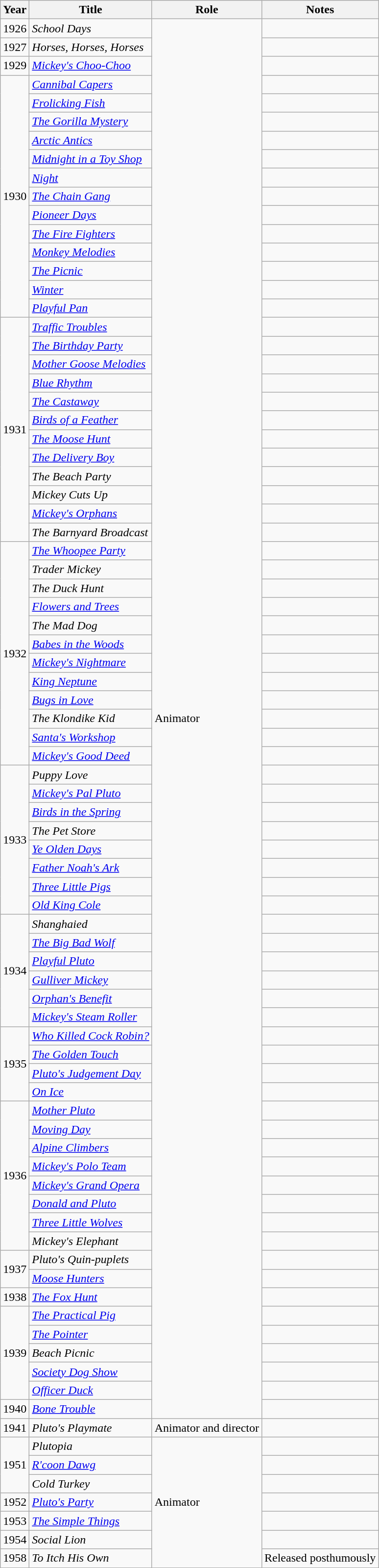<table class="wikitable">
<tr>
<th>Year</th>
<th>Title</th>
<th>Role</th>
<th>Notes</th>
</tr>
<tr>
<td>1926</td>
<td><em>School Days</em></td>
<td rowspan="75">Animator</td>
<td></td>
</tr>
<tr>
<td>1927</td>
<td><em>Horses, Horses, Horses</em></td>
<td></td>
</tr>
<tr>
<td>1929</td>
<td><em><a href='#'>Mickey's Choo-Choo</a></em></td>
<td></td>
</tr>
<tr>
<td rowspan="13">1930</td>
<td><em><a href='#'>Cannibal Capers</a></em></td>
<td></td>
</tr>
<tr>
<td><em><a href='#'>Frolicking Fish</a></em></td>
<td></td>
</tr>
<tr>
<td><em><a href='#'>The Gorilla Mystery</a></em></td>
<td></td>
</tr>
<tr>
<td><em><a href='#'>Arctic Antics</a></em></td>
<td></td>
</tr>
<tr>
<td><em><a href='#'>Midnight in a Toy Shop </a></em></td>
<td></td>
</tr>
<tr>
<td><em><a href='#'>Night</a></em></td>
<td></td>
</tr>
<tr>
<td><em><a href='#'>The Chain Gang</a></em></td>
<td></td>
</tr>
<tr>
<td><em><a href='#'>Pioneer Days</a></em></td>
<td></td>
</tr>
<tr>
<td><em><a href='#'>The Fire Fighters</a></em></td>
<td></td>
</tr>
<tr>
<td><em><a href='#'>Monkey Melodies</a></em></td>
<td></td>
</tr>
<tr>
<td><em><a href='#'>The Picnic</a></em></td>
<td></td>
</tr>
<tr>
<td><em><a href='#'>Winter</a></em></td>
<td></td>
</tr>
<tr>
<td><em><a href='#'>Playful Pan</a></em></td>
<td></td>
</tr>
<tr>
<td rowspan="12">1931</td>
<td><em><a href='#'>Traffic Troubles</a></em></td>
<td></td>
</tr>
<tr>
<td><em><a href='#'>The Birthday Party</a></em></td>
<td></td>
</tr>
<tr>
<td><em><a href='#'>Mother Goose Melodies</a></em></td>
<td></td>
</tr>
<tr>
<td><em><a href='#'>Blue Rhythm</a></em></td>
<td></td>
</tr>
<tr>
<td><em><a href='#'>The Castaway</a></em></td>
<td></td>
</tr>
<tr>
<td><em><a href='#'>Birds of a Feather</a></em></td>
<td></td>
</tr>
<tr>
<td><em><a href='#'>The Moose Hunt</a></em></td>
<td></td>
</tr>
<tr>
<td><em><a href='#'>The Delivery Boy</a></em></td>
<td></td>
</tr>
<tr>
<td><em>The Beach Party</em></td>
<td></td>
</tr>
<tr>
<td><em>Mickey Cuts Up</em></td>
<td></td>
</tr>
<tr>
<td><em><a href='#'>Mickey's Orphans</a> </em></td>
<td></td>
</tr>
<tr>
<td><em>The Barnyard Broadcast</em></td>
<td></td>
</tr>
<tr>
<td rowspan="12">1932</td>
<td><em><a href='#'>The Whoopee Party</a></em></td>
<td></td>
</tr>
<tr>
<td><em>Trader Mickey</em></td>
<td></td>
</tr>
<tr>
<td><em>The Duck Hunt</em></td>
<td></td>
</tr>
<tr>
<td><em><a href='#'>Flowers and Trees</a></em></td>
<td></td>
</tr>
<tr>
<td><em>The Mad Dog</em></td>
<td></td>
</tr>
<tr>
<td><em><a href='#'>Babes in the Woods</a></em></td>
<td></td>
</tr>
<tr>
<td><em><a href='#'>Mickey's Nightmare</a></em></td>
<td></td>
</tr>
<tr>
<td><em><a href='#'>King Neptune</a></em></td>
<td></td>
</tr>
<tr>
<td><em><a href='#'>Bugs in Love</a></em></td>
<td></td>
</tr>
<tr>
<td><em>The Klondike Kid</em></td>
<td></td>
</tr>
<tr>
<td><em><a href='#'>Santa's Workshop</a></em></td>
<td></td>
</tr>
<tr>
<td><em><a href='#'>Mickey's Good Deed</a></em></td>
<td></td>
</tr>
<tr>
<td rowspan="8">1933</td>
<td><em>Puppy Love</em></td>
<td></td>
</tr>
<tr>
<td><em><a href='#'>Mickey's Pal Pluto</a></em></td>
<td></td>
</tr>
<tr>
<td><em><a href='#'>Birds in the Spring</a></em></td>
<td></td>
</tr>
<tr>
<td><em>The Pet Store</em></td>
<td></td>
</tr>
<tr>
<td><em><a href='#'>Ye Olden Days</a></em></td>
<td></td>
</tr>
<tr>
<td><em><a href='#'>Father Noah's Ark</a></em></td>
<td></td>
</tr>
<tr>
<td><em><a href='#'>Three Little Pigs</a></em></td>
<td></td>
</tr>
<tr>
<td><em><a href='#'>Old King Cole</a></em></td>
<td></td>
</tr>
<tr>
<td rowspan="6">1934</td>
<td><em>Shanghaied </em></td>
<td></td>
</tr>
<tr>
<td><em><a href='#'>The Big Bad Wolf</a></em></td>
<td></td>
</tr>
<tr>
<td><em><a href='#'>Playful Pluto</a></em></td>
<td></td>
</tr>
<tr>
<td><em><a href='#'>Gulliver Mickey</a></em></td>
<td></td>
</tr>
<tr>
<td><em><a href='#'>Orphan's Benefit</a></em></td>
<td></td>
</tr>
<tr>
<td><em><a href='#'>Mickey's Steam Roller</a></em></td>
<td></td>
</tr>
<tr>
<td rowspan="4">1935</td>
<td><em><a href='#'>Who Killed Cock Robin?</a></em></td>
<td></td>
</tr>
<tr>
<td><em><a href='#'>The Golden Touch</a></em></td>
<td></td>
</tr>
<tr>
<td><em><a href='#'>Pluto's Judgement Day</a></em></td>
<td></td>
</tr>
<tr>
<td><em><a href='#'>On Ice</a></em></td>
<td></td>
</tr>
<tr>
<td rowspan="8">1936</td>
<td><em><a href='#'>Mother Pluto</a></em></td>
<td></td>
</tr>
<tr>
<td><em><a href='#'>Moving Day</a></em></td>
<td></td>
</tr>
<tr>
<td><em><a href='#'>Alpine Climbers</a></em></td>
<td></td>
</tr>
<tr>
<td><em><a href='#'>Mickey's Polo Team </a></em></td>
<td></td>
</tr>
<tr>
<td><em><a href='#'>Mickey's Grand Opera</a></em></td>
<td></td>
</tr>
<tr>
<td><em><a href='#'>Donald and Pluto</a></em></td>
<td></td>
</tr>
<tr>
<td><em><a href='#'>Three Little Wolves</a></em></td>
<td></td>
</tr>
<tr>
<td><em>Mickey's Elephant</em></td>
<td></td>
</tr>
<tr>
<td rowspan="2">1937</td>
<td><em>Pluto's Quin-puplets </em></td>
<td></td>
</tr>
<tr>
<td><em><a href='#'>Moose Hunters</a></em></td>
<td></td>
</tr>
<tr>
<td>1938</td>
<td><em><a href='#'>The Fox Hunt</a></em></td>
<td></td>
</tr>
<tr>
<td rowspan="5">1939</td>
<td><em><a href='#'>The Practical Pig</a></em></td>
<td></td>
</tr>
<tr>
<td><em><a href='#'>The Pointer</a></em></td>
<td></td>
</tr>
<tr>
<td><em>Beach Picnic</em></td>
<td></td>
</tr>
<tr>
<td><em><a href='#'>Society Dog Show</a></em></td>
<td></td>
</tr>
<tr>
<td><em><a href='#'>Officer Duck</a></em></td>
<td></td>
</tr>
<tr>
<td>1940</td>
<td><em><a href='#'>Bone Trouble</a></em></td>
<td></td>
</tr>
<tr>
<td>1941</td>
<td><em>Pluto's Playmate</em></td>
<td>Animator and director</td>
<td></td>
</tr>
<tr>
<td rowspan="3">1951</td>
<td><em>Plutopia</em></td>
<td rowspan="7">Animator</td>
<td></td>
</tr>
<tr>
<td><em><a href='#'>R'coon Dawg</a></em></td>
<td></td>
</tr>
<tr>
<td><em>Cold Turkey</em></td>
<td></td>
</tr>
<tr>
<td>1952</td>
<td><em><a href='#'>Pluto's Party</a></em></td>
<td></td>
</tr>
<tr>
<td>1953</td>
<td><em> <a href='#'>The Simple Things</a></em></td>
<td></td>
</tr>
<tr>
<td>1954</td>
<td><em>Social Lion</em></td>
<td></td>
</tr>
<tr>
<td>1958</td>
<td><em>To Itch His Own</em></td>
<td>Released posthumously</td>
</tr>
</table>
